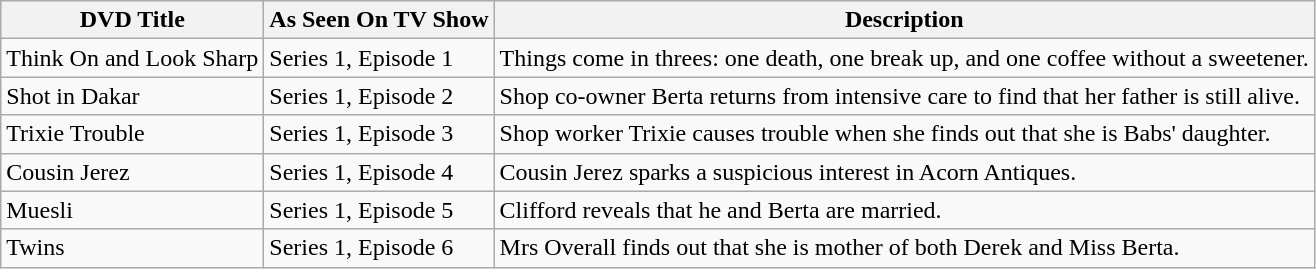<table class="wikitable">
<tr>
<th>DVD Title</th>
<th>As Seen On TV Show</th>
<th>Description</th>
</tr>
<tr>
<td>Think On and Look Sharp</td>
<td>Series 1, Episode 1</td>
<td>Things come in threes: one death, one break up, and one coffee without a sweetener.</td>
</tr>
<tr>
<td>Shot in Dakar</td>
<td>Series 1, Episode 2</td>
<td>Shop co-owner Berta returns from intensive care to find that her father is still alive.</td>
</tr>
<tr>
<td>Trixie Trouble</td>
<td>Series 1, Episode 3</td>
<td>Shop worker Trixie causes trouble when she finds out that she is Babs' daughter.</td>
</tr>
<tr>
<td>Cousin Jerez</td>
<td>Series 1, Episode 4</td>
<td>Cousin Jerez sparks a suspicious interest in Acorn Antiques.</td>
</tr>
<tr>
<td>Muesli</td>
<td>Series 1, Episode 5</td>
<td>Clifford reveals that he and Berta are married.</td>
</tr>
<tr>
<td>Twins</td>
<td>Series 1, Episode 6</td>
<td>Mrs Overall finds out that she is mother of both Derek and Miss Berta.</td>
</tr>
</table>
